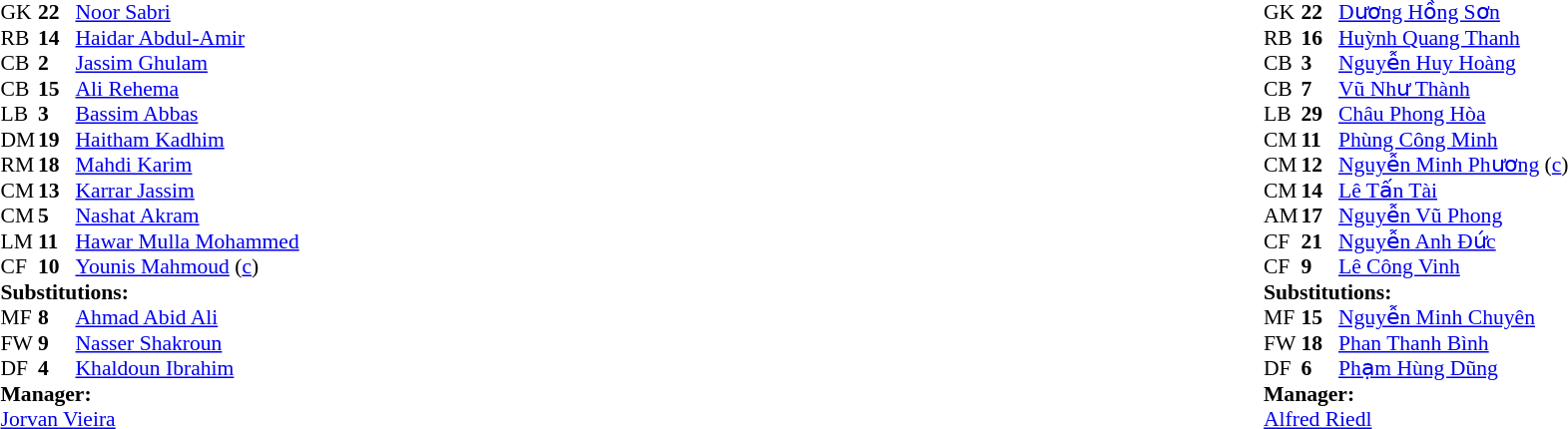<table width="100%">
<tr>
<td valign="top" width="50%"><br><table style="font-size: 90%" cellspacing="0" cellpadding="0">
<tr>
<th width="25"></th>
<th width="25"></th>
</tr>
<tr>
<td>GK</td>
<td><strong>22</strong></td>
<td><a href='#'>Noor Sabri</a></td>
<td></td>
<td></td>
</tr>
<tr>
<td>RB</td>
<td><strong>14</strong></td>
<td><a href='#'>Haidar Abdul-Amir</a></td>
<td></td>
<td></td>
</tr>
<tr>
<td>CB</td>
<td><strong>2</strong></td>
<td><a href='#'>Jassim Ghulam</a></td>
<td></td>
<td></td>
</tr>
<tr>
<td>CB</td>
<td><strong>15</strong></td>
<td><a href='#'>Ali Rehema</a></td>
<td></td>
<td></td>
</tr>
<tr>
<td>LB</td>
<td><strong>3</strong></td>
<td><a href='#'>Bassim Abbas</a></td>
<td></td>
<td></td>
</tr>
<tr>
<td>DM</td>
<td><strong>19</strong></td>
<td><a href='#'>Haitham Kadhim</a></td>
<td></td>
<td></td>
</tr>
<tr>
<td>RM</td>
<td><strong>18</strong></td>
<td><a href='#'>Mahdi Karim</a></td>
<td></td>
<td></td>
</tr>
<tr>
<td>CM</td>
<td><strong>13</strong></td>
<td><a href='#'>Karrar Jassim</a></td>
<td></td>
<td></td>
</tr>
<tr>
<td>CM</td>
<td><strong>5</strong></td>
<td><a href='#'>Nashat Akram</a></td>
<td></td>
<td></td>
</tr>
<tr>
<td>LM</td>
<td><strong>11</strong></td>
<td><a href='#'>Hawar Mulla Mohammed</a></td>
<td></td>
<td></td>
</tr>
<tr>
<td>CF</td>
<td><strong>10</strong></td>
<td><a href='#'>Younis Mahmoud</a> (<a href='#'>c</a>)</td>
<td></td>
<td></td>
</tr>
<tr>
<td colspan=3><strong>Substitutions:</strong></td>
</tr>
<tr>
<td>MF</td>
<td><strong>8</strong></td>
<td><a href='#'>Ahmad Abid Ali</a></td>
<td></td>
<td></td>
</tr>
<tr>
<td>FW</td>
<td><strong>9</strong></td>
<td><a href='#'>Nasser Shakroun</a></td>
<td></td>
<td></td>
</tr>
<tr>
<td>DF</td>
<td><strong>4</strong></td>
<td><a href='#'>Khaldoun Ibrahim</a></td>
<td></td>
<td></td>
</tr>
<tr>
<td colspan=3><strong>Manager:</strong></td>
</tr>
<tr>
<td colspan="4"> <a href='#'>Jorvan Vieira</a></td>
</tr>
</table>
</td>
<td valign="top"></td>
<td valign="top" width="50%"><br><table style="font-size: 90%" cellspacing="0" cellpadding="0" align=center>
<tr>
<th width="25"></th>
<th width="25"></th>
</tr>
<tr>
<td>GK</td>
<td><strong>22</strong></td>
<td><a href='#'>Dương Hồng Sơn</a></td>
<td></td>
<td></td>
</tr>
<tr>
<td>RB</td>
<td><strong>16</strong></td>
<td><a href='#'>Huỳnh Quang Thanh</a></td>
<td></td>
<td></td>
</tr>
<tr>
<td>CB</td>
<td><strong>3</strong></td>
<td><a href='#'>Nguyễn Huy Hoàng</a></td>
<td></td>
<td></td>
</tr>
<tr>
<td>CB</td>
<td><strong>7</strong></td>
<td><a href='#'>Vũ Như Thành</a></td>
<td></td>
<td></td>
</tr>
<tr>
<td>LB</td>
<td><strong>29</strong></td>
<td><a href='#'>Châu Phong Hòa</a></td>
<td></td>
<td></td>
</tr>
<tr>
<td>CM</td>
<td><strong>11</strong></td>
<td><a href='#'>Phùng Công Minh</a></td>
<td></td>
<td></td>
</tr>
<tr>
<td>CM</td>
<td><strong>12</strong></td>
<td><a href='#'>Nguyễn Minh Phương</a> (<a href='#'>c</a>)</td>
<td></td>
<td></td>
</tr>
<tr>
<td>CM</td>
<td><strong>14</strong></td>
<td><a href='#'>Lê Tấn Tài</a></td>
<td></td>
<td></td>
</tr>
<tr>
<td>AM</td>
<td><strong>17</strong></td>
<td><a href='#'>Nguyễn Vũ Phong</a></td>
<td></td>
<td></td>
</tr>
<tr>
<td>CF</td>
<td><strong>21</strong></td>
<td><a href='#'>Nguyễn Anh Đức</a></td>
<td></td>
<td></td>
</tr>
<tr>
<td>CF</td>
<td><strong>9</strong></td>
<td><a href='#'>Lê Công Vinh</a></td>
<td></td>
<td></td>
</tr>
<tr>
<td colspan=3><strong>Substitutions:</strong></td>
</tr>
<tr>
<td>MF</td>
<td><strong>15</strong></td>
<td><a href='#'>Nguyễn Minh Chuyên</a></td>
<td></td>
<td></td>
</tr>
<tr>
<td>FW</td>
<td><strong>18</strong></td>
<td><a href='#'>Phan Thanh Bình</a></td>
<td></td>
<td></td>
</tr>
<tr>
<td>DF</td>
<td><strong>6</strong></td>
<td><a href='#'>Phạm Hùng Dũng</a></td>
<td></td>
<td></td>
</tr>
<tr>
<td colspan=3><strong>Manager:</strong></td>
</tr>
<tr>
<td colspan="4"> <a href='#'>Alfred Riedl</a></td>
</tr>
</table>
</td>
</tr>
</table>
